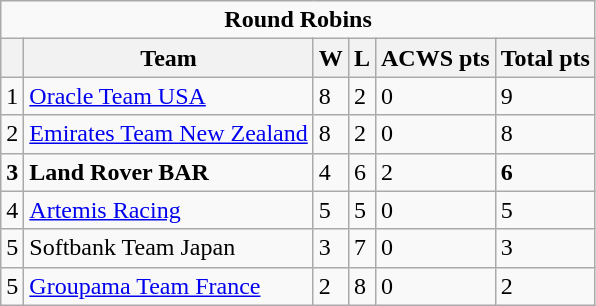<table class="wikitable">
<tr>
<td colspan="6" style="text-align:center;"><strong>Round Robins</strong></td>
</tr>
<tr>
<th></th>
<th>Team</th>
<th>W</th>
<th>L</th>
<th>ACWS pts</th>
<th>Total pts</th>
</tr>
<tr>
<td>1</td>
<td> <a href='#'>Oracle Team USA</a></td>
<td>8</td>
<td>2</td>
<td>0</td>
<td>9</td>
</tr>
<tr>
<td>2</td>
<td> <a href='#'>Emirates Team New Zealand</a></td>
<td>8</td>
<td>2</td>
<td>0</td>
<td>8</td>
</tr>
<tr>
<td><strong>3</strong></td>
<td> <strong>Land Rover BAR</strong></td>
<td>4</td>
<td>6</td>
<td>2</td>
<td><strong>6</strong></td>
</tr>
<tr>
<td>4</td>
<td> <a href='#'>Artemis Racing</a></td>
<td>5</td>
<td>5</td>
<td>0</td>
<td>5</td>
</tr>
<tr>
<td>5</td>
<td> Softbank Team Japan</td>
<td>3</td>
<td>7</td>
<td>0</td>
<td>3</td>
</tr>
<tr>
<td>5</td>
<td> <a href='#'>Groupama Team France</a></td>
<td>2</td>
<td>8</td>
<td>0</td>
<td>2</td>
</tr>
</table>
